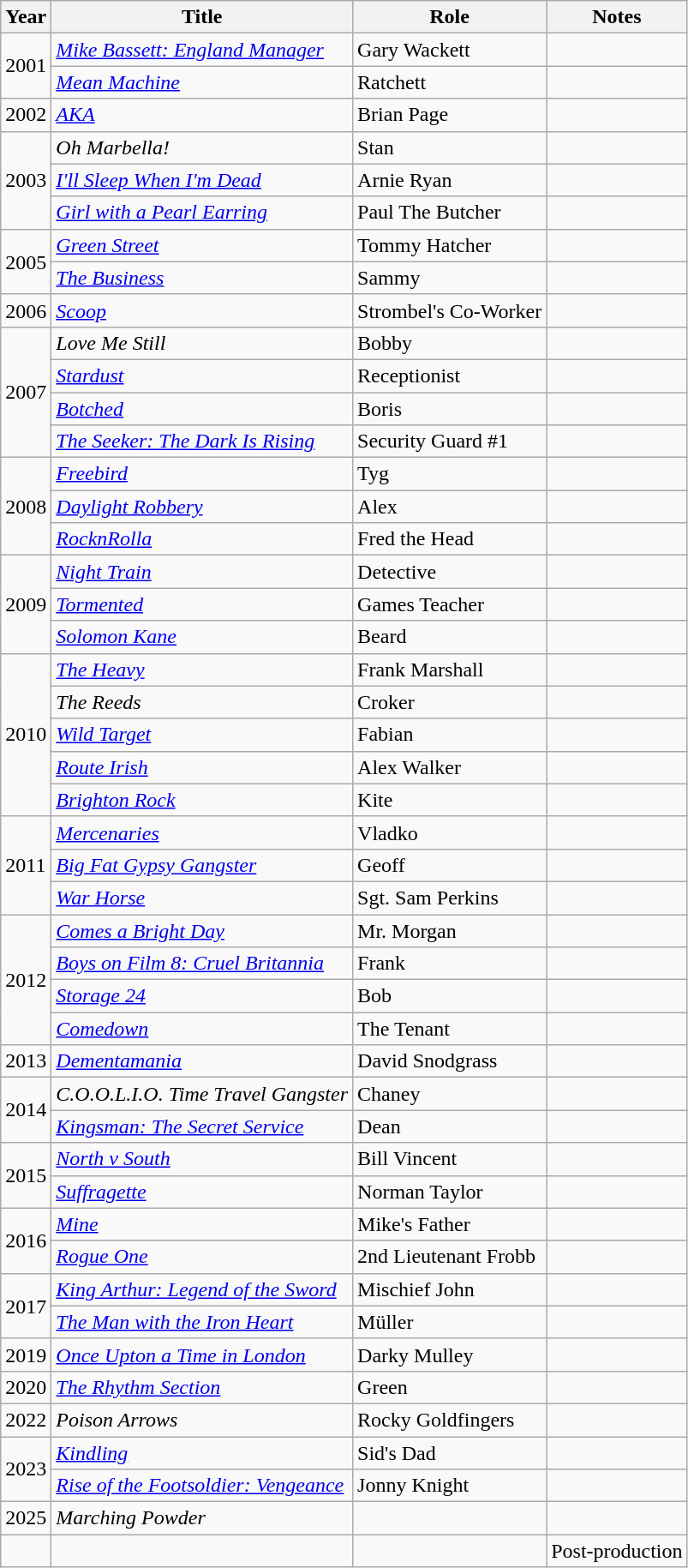<table class="wikitable sortable">
<tr>
<th>Year</th>
<th>Title</th>
<th>Role</th>
<th class="unsortable">Notes</th>
</tr>
<tr>
<td rowspan="2">2001</td>
<td><em><a href='#'>Mike Bassett: England Manager</a></em></td>
<td>Gary Wackett</td>
<td></td>
</tr>
<tr>
<td><em><a href='#'>Mean Machine</a></em></td>
<td>Ratchett</td>
<td></td>
</tr>
<tr>
<td>2002</td>
<td><em><a href='#'>AKA</a></em></td>
<td>Brian Page</td>
<td></td>
</tr>
<tr>
<td rowspan="3">2003</td>
<td><em>Oh Marbella!</em></td>
<td>Stan</td>
<td></td>
</tr>
<tr>
<td><em><a href='#'>I'll Sleep When I'm Dead</a></em></td>
<td>Arnie Ryan</td>
<td></td>
</tr>
<tr>
<td><em><a href='#'>Girl with a Pearl Earring</a></em></td>
<td>Paul The Butcher</td>
<td></td>
</tr>
<tr>
<td rowspan="2">2005</td>
<td><em><a href='#'>Green Street</a></em></td>
<td>Tommy Hatcher</td>
<td></td>
</tr>
<tr>
<td><em><a href='#'>The Business</a></em></td>
<td>Sammy</td>
<td></td>
</tr>
<tr>
<td>2006</td>
<td><em><a href='#'>Scoop</a></em></td>
<td>Strombel's Co-Worker</td>
<td></td>
</tr>
<tr>
<td rowspan="4">2007</td>
<td><em>Love Me Still</em></td>
<td>Bobby</td>
<td></td>
</tr>
<tr>
<td><em><a href='#'>Stardust</a></em></td>
<td>Receptionist</td>
<td></td>
</tr>
<tr>
<td><em><a href='#'>Botched</a></em></td>
<td>Boris</td>
<td></td>
</tr>
<tr>
<td><em><a href='#'>The Seeker: The Dark Is Rising</a></em></td>
<td>Security Guard #1</td>
<td></td>
</tr>
<tr>
<td rowspan="3">2008</td>
<td><em><a href='#'>Freebird</a></em></td>
<td>Tyg</td>
<td></td>
</tr>
<tr>
<td><em><a href='#'>Daylight Robbery</a></em></td>
<td>Alex</td>
<td></td>
</tr>
<tr>
<td><em><a href='#'>RocknRolla</a></em></td>
<td>Fred the Head</td>
<td></td>
</tr>
<tr>
<td rowspan="3">2009</td>
<td><em><a href='#'>Night Train</a></em></td>
<td>Detective</td>
<td></td>
</tr>
<tr>
<td><em><a href='#'>Tormented</a></em></td>
<td>Games Teacher</td>
<td></td>
</tr>
<tr>
<td><em><a href='#'>Solomon Kane</a></em></td>
<td>Beard</td>
<td></td>
</tr>
<tr>
<td rowspan="5">2010</td>
<td><em><a href='#'>The Heavy</a></em></td>
<td>Frank Marshall</td>
<td></td>
</tr>
<tr>
<td><em>The Reeds</em></td>
<td>Croker</td>
<td></td>
</tr>
<tr>
<td><em><a href='#'>Wild Target</a></em></td>
<td>Fabian</td>
<td></td>
</tr>
<tr>
<td><em><a href='#'>Route Irish</a></em></td>
<td>Alex Walker</td>
<td></td>
</tr>
<tr>
<td><em><a href='#'>Brighton Rock</a></em></td>
<td>Kite</td>
<td></td>
</tr>
<tr>
<td rowspan="3">2011</td>
<td><em><a href='#'>Mercenaries</a></em></td>
<td>Vladko</td>
<td></td>
</tr>
<tr>
<td><em><a href='#'>Big Fat Gypsy Gangster</a></em></td>
<td>Geoff</td>
<td></td>
</tr>
<tr>
<td><em><a href='#'>War Horse</a></em></td>
<td>Sgt. Sam Perkins</td>
<td></td>
</tr>
<tr>
<td rowspan="4">2012</td>
<td><em><a href='#'>Comes a Bright Day</a></em></td>
<td>Mr. Morgan</td>
<td></td>
</tr>
<tr>
<td><em><a href='#'>Boys on Film 8: Cruel Britannia</a></em></td>
<td>Frank</td>
<td></td>
</tr>
<tr>
<td><em><a href='#'>Storage 24</a></em></td>
<td>Bob</td>
<td></td>
</tr>
<tr>
<td><em><a href='#'>Comedown</a></em></td>
<td>The Tenant</td>
<td></td>
</tr>
<tr>
<td>2013</td>
<td><em><a href='#'>Dementamania</a></em></td>
<td>David Snodgrass</td>
<td></td>
</tr>
<tr>
<td rowspan="2">2014</td>
<td><em>C.O.O.L.I.O. Time Travel Gangster</em></td>
<td>Chaney</td>
<td></td>
</tr>
<tr>
<td><em><a href='#'>Kingsman: The Secret Service</a></em></td>
<td>Dean</td>
<td></td>
</tr>
<tr>
<td rowspan="2">2015</td>
<td><em><a href='#'>North v South</a></em></td>
<td>Bill Vincent</td>
<td></td>
</tr>
<tr>
<td><em><a href='#'>Suffragette</a></em></td>
<td>Norman Taylor</td>
<td></td>
</tr>
<tr>
<td rowspan="2">2016</td>
<td><em><a href='#'>Mine</a></em></td>
<td>Mike's Father</td>
<td></td>
</tr>
<tr>
<td><em><a href='#'>Rogue One</a></em></td>
<td>2nd Lieutenant Frobb</td>
<td></td>
</tr>
<tr>
<td rowspan="2">2017</td>
<td><em><a href='#'>King Arthur: Legend of the Sword</a></em></td>
<td>Mischief John</td>
<td></td>
</tr>
<tr>
<td><em><a href='#'>The Man with the Iron Heart</a></em></td>
<td>Müller</td>
<td></td>
</tr>
<tr>
<td>2019</td>
<td><em><a href='#'>Once Upton a Time in London</a></em></td>
<td>Darky Mulley</td>
<td></td>
</tr>
<tr>
<td>2020</td>
<td><em><a href='#'>The Rhythm Section</a></em></td>
<td>Green</td>
<td></td>
</tr>
<tr>
<td>2022</td>
<td><em>Poison Arrows</em></td>
<td>Rocky Goldfingers</td>
<td></td>
</tr>
<tr>
<td rowspan="2">2023</td>
<td><em><a href='#'>Kindling</a></em></td>
<td>Sid's Dad</td>
<td></td>
</tr>
<tr>
<td><em><a href='#'>Rise of the Footsoldier: Vengeance</a></em></td>
<td>Jonny Knight</td>
<td></td>
</tr>
<tr>
<td>2025</td>
<td><em>Marching Powder</em></td>
<td></td>
</tr>
<tr>
<td></td>
<td></td>
<td></td>
<td>Post-production</td>
</tr>
</table>
